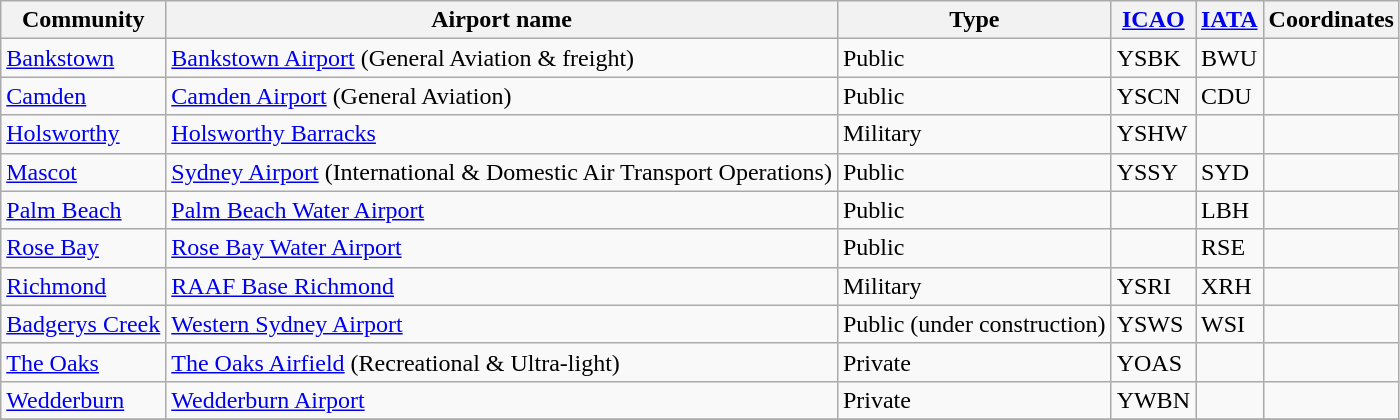<table class="wikitable sortable">
<tr>
<th>Community</th>
<th>Airport name</th>
<th>Type</th>
<th><a href='#'>ICAO</a></th>
<th><a href='#'>IATA</a></th>
<th>Coordinates</th>
</tr>
<tr>
<td><a href='#'>Bankstown</a></td>
<td><a href='#'>Bankstown Airport</a> (General Aviation & freight)</td>
<td>Public</td>
<td>YSBK</td>
<td>BWU</td>
<td></td>
</tr>
<tr>
<td><a href='#'>Camden</a></td>
<td><a href='#'>Camden Airport</a> (General Aviation)</td>
<td>Public</td>
<td>YSCN</td>
<td>CDU</td>
<td></td>
</tr>
<tr>
<td><a href='#'>Holsworthy</a></td>
<td><a href='#'>Holsworthy Barracks</a></td>
<td>Military</td>
<td>YSHW</td>
<td></td>
<td></td>
</tr>
<tr>
<td><a href='#'>Mascot</a></td>
<td><a href='#'>Sydney Airport</a> (International & Domestic Air Transport Operations)</td>
<td>Public</td>
<td>YSSY</td>
<td>SYD</td>
<td></td>
</tr>
<tr>
<td><a href='#'>Palm Beach</a></td>
<td><a href='#'>Palm Beach Water Airport</a></td>
<td>Public</td>
<td></td>
<td>LBH</td>
<td></td>
</tr>
<tr>
<td><a href='#'>Rose Bay</a></td>
<td><a href='#'>Rose Bay Water Airport</a></td>
<td>Public</td>
<td></td>
<td>RSE</td>
<td></td>
</tr>
<tr>
<td><a href='#'>Richmond</a></td>
<td><a href='#'>RAAF Base Richmond</a></td>
<td>Military</td>
<td>YSRI</td>
<td>XRH</td>
<td></td>
</tr>
<tr>
<td><a href='#'>Badgerys Creek</a></td>
<td><a href='#'>Western Sydney Airport</a></td>
<td>Public (under construction)</td>
<td>YSWS</td>
<td>WSI</td>
<td></td>
</tr>
<tr>
<td><a href='#'>The Oaks</a></td>
<td><a href='#'>The Oaks Airfield</a> (Recreational & Ultra-light)</td>
<td>Private</td>
<td>YOAS</td>
<td></td>
<td></td>
</tr>
<tr>
<td><a href='#'>Wedderburn</a></td>
<td><a href='#'>Wedderburn Airport</a></td>
<td>Private</td>
<td>YWBN</td>
<td></td>
<td></td>
</tr>
<tr>
</tr>
</table>
